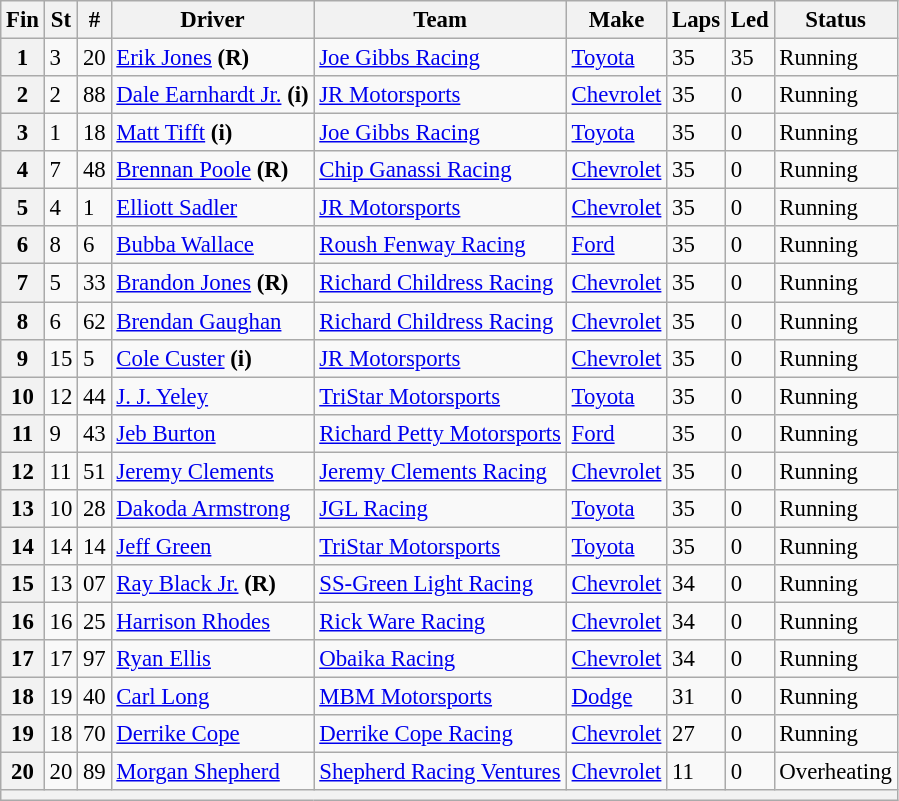<table class="wikitable" style="font-size:95%">
<tr>
<th>Fin</th>
<th>St</th>
<th>#</th>
<th>Driver</th>
<th>Team</th>
<th>Make</th>
<th>Laps</th>
<th>Led</th>
<th>Status</th>
</tr>
<tr>
<th>1</th>
<td>3</td>
<td>20</td>
<td><a href='#'>Erik Jones</a> <strong>(R)</strong></td>
<td><a href='#'>Joe Gibbs Racing</a></td>
<td><a href='#'>Toyota</a></td>
<td>35</td>
<td>35</td>
<td>Running</td>
</tr>
<tr>
<th>2</th>
<td>2</td>
<td>88</td>
<td><a href='#'>Dale Earnhardt Jr.</a> <strong>(i)</strong></td>
<td><a href='#'>JR Motorsports</a></td>
<td><a href='#'>Chevrolet</a></td>
<td>35</td>
<td>0</td>
<td>Running</td>
</tr>
<tr>
<th>3</th>
<td>1</td>
<td>18</td>
<td><a href='#'>Matt Tifft</a> <strong>(i)</strong></td>
<td><a href='#'>Joe Gibbs Racing</a></td>
<td><a href='#'>Toyota</a></td>
<td>35</td>
<td>0</td>
<td>Running</td>
</tr>
<tr>
<th>4</th>
<td>7</td>
<td>48</td>
<td><a href='#'>Brennan Poole</a> <strong>(R)</strong></td>
<td><a href='#'>Chip Ganassi Racing</a></td>
<td><a href='#'>Chevrolet</a></td>
<td>35</td>
<td>0</td>
<td>Running</td>
</tr>
<tr>
<th>5</th>
<td>4</td>
<td>1</td>
<td><a href='#'>Elliott Sadler</a></td>
<td><a href='#'>JR Motorsports</a></td>
<td><a href='#'>Chevrolet</a></td>
<td>35</td>
<td>0</td>
<td>Running</td>
</tr>
<tr>
<th>6</th>
<td>8</td>
<td>6</td>
<td><a href='#'>Bubba Wallace</a></td>
<td><a href='#'>Roush Fenway Racing</a></td>
<td><a href='#'>Ford</a></td>
<td>35</td>
<td>0</td>
<td>Running</td>
</tr>
<tr>
<th>7</th>
<td>5</td>
<td>33</td>
<td><a href='#'>Brandon Jones</a> <strong>(R)</strong></td>
<td><a href='#'>Richard Childress Racing</a></td>
<td><a href='#'>Chevrolet</a></td>
<td>35</td>
<td>0</td>
<td>Running</td>
</tr>
<tr>
<th>8</th>
<td>6</td>
<td>62</td>
<td><a href='#'>Brendan Gaughan</a></td>
<td><a href='#'>Richard Childress Racing</a></td>
<td><a href='#'>Chevrolet</a></td>
<td>35</td>
<td>0</td>
<td>Running</td>
</tr>
<tr>
<th>9</th>
<td>15</td>
<td>5</td>
<td><a href='#'>Cole Custer</a> <strong>(i)</strong></td>
<td><a href='#'>JR Motorsports</a></td>
<td><a href='#'>Chevrolet</a></td>
<td>35</td>
<td>0</td>
<td>Running</td>
</tr>
<tr>
<th>10</th>
<td>12</td>
<td>44</td>
<td><a href='#'>J. J. Yeley</a></td>
<td><a href='#'>TriStar Motorsports</a></td>
<td><a href='#'>Toyota</a></td>
<td>35</td>
<td>0</td>
<td>Running</td>
</tr>
<tr>
<th>11</th>
<td>9</td>
<td>43</td>
<td><a href='#'>Jeb Burton</a></td>
<td><a href='#'>Richard Petty Motorsports</a></td>
<td><a href='#'>Ford</a></td>
<td>35</td>
<td>0</td>
<td>Running</td>
</tr>
<tr>
<th>12</th>
<td>11</td>
<td>51</td>
<td><a href='#'>Jeremy Clements</a></td>
<td><a href='#'>Jeremy Clements Racing</a></td>
<td><a href='#'>Chevrolet</a></td>
<td>35</td>
<td>0</td>
<td>Running</td>
</tr>
<tr>
<th>13</th>
<td>10</td>
<td>28</td>
<td><a href='#'>Dakoda Armstrong</a></td>
<td><a href='#'>JGL Racing</a></td>
<td><a href='#'>Toyota</a></td>
<td>35</td>
<td>0</td>
<td>Running</td>
</tr>
<tr>
<th>14</th>
<td>14</td>
<td>14</td>
<td><a href='#'>Jeff Green</a></td>
<td><a href='#'>TriStar Motorsports</a></td>
<td><a href='#'>Toyota</a></td>
<td>35</td>
<td>0</td>
<td>Running</td>
</tr>
<tr>
<th>15</th>
<td>13</td>
<td>07</td>
<td><a href='#'>Ray Black Jr.</a> <strong>(R)</strong></td>
<td><a href='#'>SS-Green Light Racing</a></td>
<td><a href='#'>Chevrolet</a></td>
<td>34</td>
<td>0</td>
<td>Running</td>
</tr>
<tr>
<th>16</th>
<td>16</td>
<td>25</td>
<td><a href='#'>Harrison Rhodes</a></td>
<td><a href='#'>Rick Ware Racing</a></td>
<td><a href='#'>Chevrolet</a></td>
<td>34</td>
<td>0</td>
<td>Running</td>
</tr>
<tr>
<th>17</th>
<td>17</td>
<td>97</td>
<td><a href='#'>Ryan Ellis</a></td>
<td><a href='#'>Obaika Racing</a></td>
<td><a href='#'>Chevrolet</a></td>
<td>34</td>
<td>0</td>
<td>Running</td>
</tr>
<tr>
<th>18</th>
<td>19</td>
<td>40</td>
<td><a href='#'>Carl Long</a></td>
<td><a href='#'>MBM Motorsports</a></td>
<td><a href='#'>Dodge</a></td>
<td>31</td>
<td>0</td>
<td>Running</td>
</tr>
<tr>
<th>19</th>
<td>18</td>
<td>70</td>
<td><a href='#'>Derrike Cope</a></td>
<td><a href='#'>Derrike Cope Racing</a></td>
<td><a href='#'>Chevrolet</a></td>
<td>27</td>
<td>0</td>
<td>Running</td>
</tr>
<tr>
<th>20</th>
<td>20</td>
<td>89</td>
<td><a href='#'>Morgan Shepherd</a></td>
<td><a href='#'>Shepherd Racing Ventures</a></td>
<td><a href='#'>Chevrolet</a></td>
<td>11</td>
<td>0</td>
<td>Overheating</td>
</tr>
<tr>
<th colspan="9"></th>
</tr>
</table>
